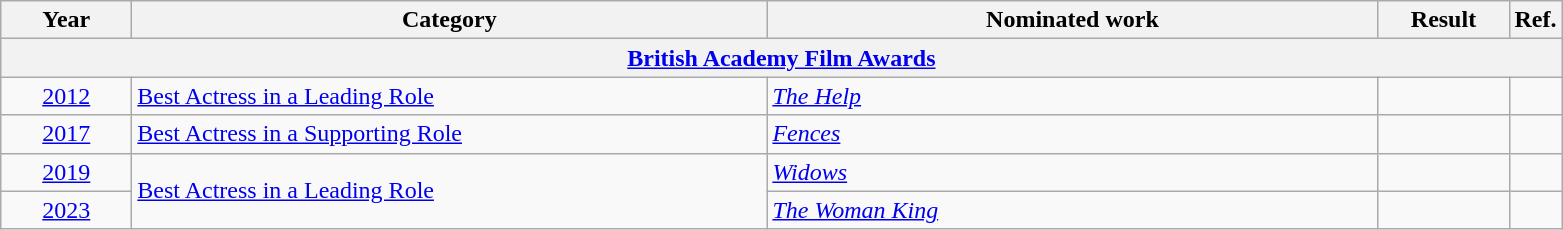<table class=wikitable>
<tr>
<th scope="col" style="width:5em;">Year</th>
<th scope="col" style="width:26em;">Category</th>
<th scope="col" style="width:25em;">Nominated work</th>
<th scope="col" style="width:5em;">Result</th>
<th>Ref.</th>
</tr>
<tr>
<th colspan=5><a href='#'>British Academy Film Awards</a></th>
</tr>
<tr>
<td style="text-align:center;"><a href='#'>2012</a></td>
<td><a href='#'>Best Actress in a Leading Role</a></td>
<td><em><a href='#'>The Help</a></em></td>
<td></td>
<td style="text-align:center;"></td>
</tr>
<tr>
<td style="text-align:center;"><a href='#'>2017</a></td>
<td><a href='#'>Best Actress in a Supporting Role</a></td>
<td><em><a href='#'>Fences</a></em></td>
<td></td>
<td style="text-align:center;"></td>
</tr>
<tr>
<td style="text-align:center;"><a href='#'>2019</a></td>
<td rowspan=2><a href='#'>Best Actress in a Leading Role</a></td>
<td><em><a href='#'>Widows</a></em></td>
<td></td>
<td style="text-align:center;"></td>
</tr>
<tr>
<td style="text-align:center;"><a href='#'>2023</a></td>
<td><em><a href='#'>The Woman King</a></em></td>
<td></td>
<td style="text-align:center;"></td>
</tr>
</table>
